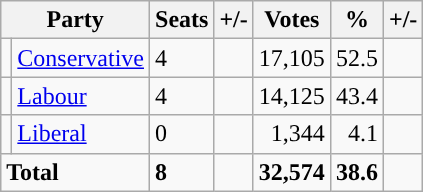<table class="wikitable sortable">
<tr>
<th colspan="2">Party</th>
<th>Seats</th>
<th>+/-</th>
<th>Votes</th>
<th>%</th>
<th>+/-</th>
</tr>
<tr>
<td style="background-color: "></td>
<td><a href='#'>Conservative</a></td>
<td>4</td>
<td></td>
<td style="text-align:right;">17,105</td>
<td style="text-align:right;">52.5</td>
<td style="text-align:right;"></td>
</tr>
<tr>
<td style="background-color: "></td>
<td><a href='#'>Labour</a></td>
<td>4</td>
<td></td>
<td style="text-align:right;">14,125</td>
<td style="text-align:right;">43.4</td>
<td style="text-align:right;"></td>
</tr>
<tr>
<td style="background-color: "></td>
<td><a href='#'>Liberal</a></td>
<td>0</td>
<td></td>
<td style="text-align:right;">1,344</td>
<td style="text-align:right;">4.1</td>
<td style="text-align:right;"></td>
</tr>
<tr>
<td colspan="2"><strong>Total</strong></td>
<td><strong>8</strong></td>
<td></td>
<td style="text-align:right;"><strong>32,574</strong></td>
<td style="text-align:right;"><strong>38.6</strong></td>
<td></td>
</tr>
</table>
